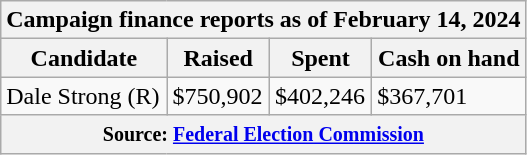<table class="wikitable sortable">
<tr>
<th colspan=4>Campaign finance reports as of February 14, 2024</th>
</tr>
<tr style="text-align:center;">
<th>Candidate</th>
<th>Raised</th>
<th>Spent</th>
<th>Cash on hand</th>
</tr>
<tr>
<td>Dale Strong (R)</td>
<td>$750,902</td>
<td>$402,246</td>
<td>$367,701</td>
</tr>
<tr>
<th colspan="4"><small>Source: <a href='#'>Federal Election Commission</a></small></th>
</tr>
</table>
